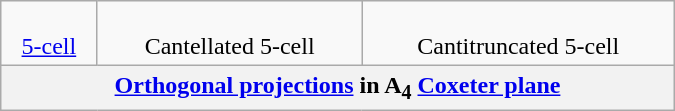<table class=wikitable style="float:right; margin-left:8px; width:450px">
<tr align=center valign=top>
<td><br><a href='#'>5-cell</a><br></td>
<td><br>Cantellated 5-cell<br></td>
<td><br>Cantitruncated 5-cell<br></td>
</tr>
<tr>
<th colspan=3><a href='#'>Orthogonal projections</a> in A<sub>4</sub> <a href='#'>Coxeter plane</a></th>
</tr>
</table>
